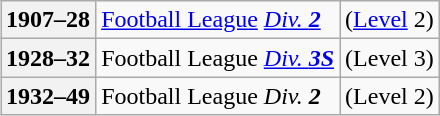<table class="wikitable" style="float:right; margin:0 0 0.5em 1em;">
<tr>
<th>1907–28</th>
<td><a href='#'>Football League</a> <em><a href='#'>Div. <strong>2</strong></a></em></td>
<td>(<a href='#'>Level</a> 2)</td>
</tr>
<tr>
<th>1928–32</th>
<td>Football League <em><a href='#'>Div. <strong>3S</strong></a></em></td>
<td>(Level 3)</td>
</tr>
<tr>
<th>1932–49</th>
<td>Football League <em>Div. <strong>2<strong><em></td>
<td>(Level 2)</td>
</tr>
</table>
